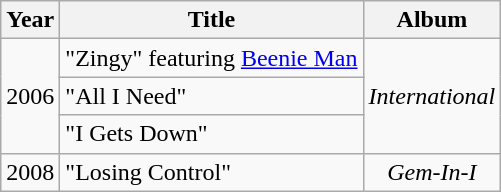<table class="wikitable">
<tr>
<th>Year</th>
<th>Title</th>
<th>Album</th>
</tr>
<tr>
<td align="center" rowspan=3>2006</td>
<td>"Zingy" featuring <a href='#'>Beenie Man</a></td>
<td align="center" rowspan=3><em>International</em></td>
</tr>
<tr>
<td>"All I Need"</td>
</tr>
<tr>
<td>"I Gets Down"</td>
</tr>
<tr>
<td align="center" rowspan=1>2008</td>
<td>"Losing Control"</td>
<td align="center" rowspan=1><em>Gem-In-I</em></td>
</tr>
</table>
